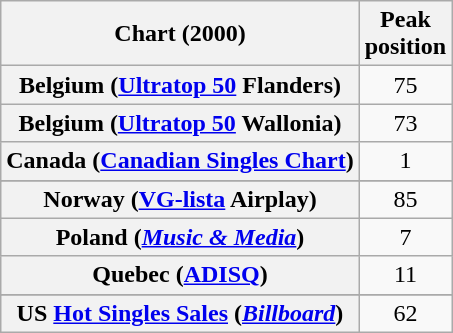<table class="wikitable sortable plainrowheaders" style="text-align:center">
<tr>
<th scope="col">Chart (2000)</th>
<th scope="col">Peak<br>position</th>
</tr>
<tr>
<th scope="row">Belgium (<a href='#'>Ultratop 50</a> Flanders)</th>
<td>75</td>
</tr>
<tr>
<th scope="row">Belgium (<a href='#'>Ultratop 50</a> Wallonia)</th>
<td>73</td>
</tr>
<tr>
<th scope="row">Canada (<a href='#'>Canadian Singles Chart</a>)</th>
<td>1</td>
</tr>
<tr>
</tr>
<tr>
</tr>
<tr>
<th scope="row">Norway (<a href='#'>VG-lista</a> Airplay)</th>
<td>85</td>
</tr>
<tr>
<th scope="row">Poland (<em><a href='#'>Music & Media</a></em>)</th>
<td>7</td>
</tr>
<tr>
<th scope="row">Quebec (<a href='#'>ADISQ</a>)</th>
<td>11</td>
</tr>
<tr>
</tr>
<tr>
</tr>
<tr>
</tr>
<tr>
</tr>
<tr>
<th scope="row">US <a href='#'>Hot Singles Sales</a> (<em><a href='#'>Billboard</a></em>)</th>
<td>62</td>
</tr>
</table>
